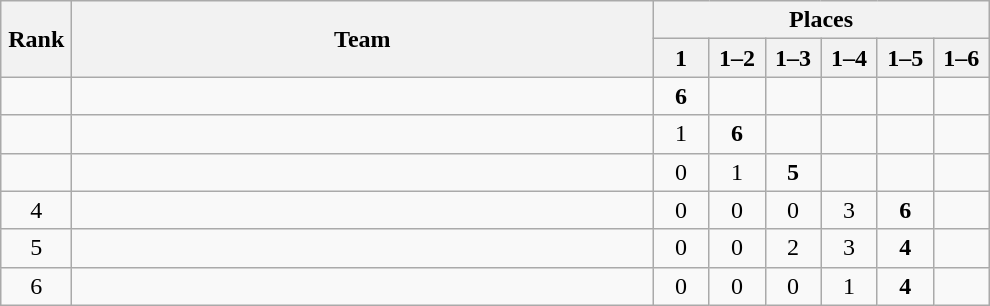<table class="wikitable" style="text-align:center">
<tr>
<th rowspan="2" width=40>Rank</th>
<th rowspan="2" width=380>Team</th>
<th colspan="7">Places</th>
</tr>
<tr>
<th width=30>1</th>
<th width=30>1–2</th>
<th width=30>1–3</th>
<th width=30>1–4</th>
<th width=30>1–5</th>
<th width=30>1–6</th>
</tr>
<tr>
<td></td>
<td align=left></td>
<td><strong>6</strong></td>
<td></td>
<td></td>
<td></td>
<td></td>
<td></td>
</tr>
<tr>
<td></td>
<td align=left></td>
<td>1</td>
<td><strong>6</strong></td>
<td></td>
<td></td>
<td></td>
<td></td>
</tr>
<tr>
<td></td>
<td align=left></td>
<td>0</td>
<td>1</td>
<td><strong>5</strong></td>
<td></td>
<td></td>
<td></td>
</tr>
<tr>
<td>4</td>
<td align=left></td>
<td>0</td>
<td>0</td>
<td>0</td>
<td>3</td>
<td><strong>6</strong></td>
<td></td>
</tr>
<tr>
<td>5</td>
<td align=left></td>
<td>0</td>
<td>0</td>
<td>2</td>
<td>3</td>
<td><strong>4</strong></td>
<td></td>
</tr>
<tr>
<td>6</td>
<td align=left></td>
<td>0</td>
<td>0</td>
<td>0</td>
<td>1</td>
<td><strong>4</strong></td>
<td></td>
</tr>
</table>
